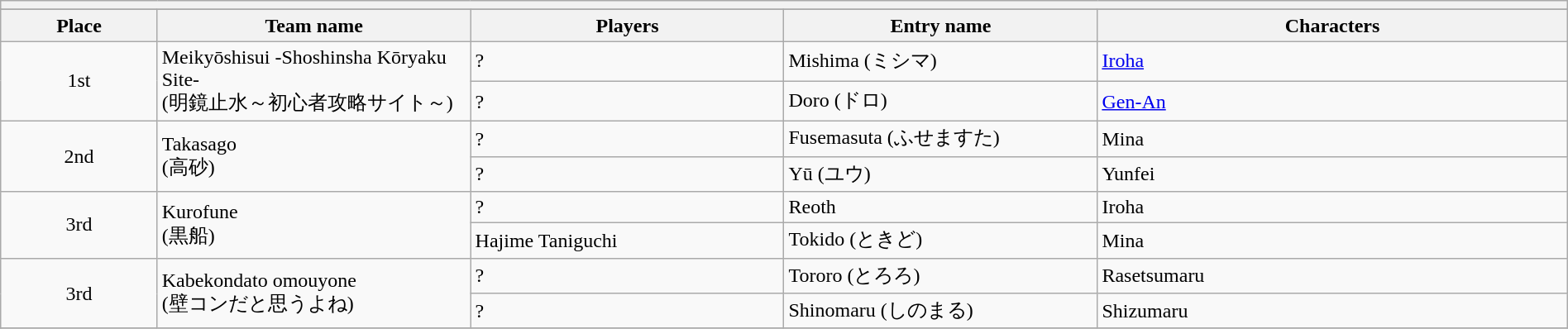<table class="wikitable" width=100%>
<tr>
<th colspan=5></th>
</tr>
<tr bgcolor="#dddddd">
</tr>
<tr>
<th width=10%>Place</th>
<th width=20%>Team name</th>
<th width=20%>Players</th>
<th width=20%>Entry name</th>
<th width=30%>Characters</th>
</tr>
<tr>
<td align=center rowspan="2">1st</td>
<td rowspan="2">Meikyōshisui -Shoshinsha Kōryaku Site-<br>(明鏡止水～初心者攻略サイト～)</td>
<td>?</td>
<td>Mishima (ミシマ)</td>
<td><a href='#'>Iroha</a></td>
</tr>
<tr>
<td>?</td>
<td>Doro (ドロ)</td>
<td><a href='#'>Gen-An</a></td>
</tr>
<tr>
<td align=center rowspan="2">2nd</td>
<td rowspan="2">Takasago<br>(高砂)</td>
<td>?</td>
<td>Fusemasuta (ふせますた)</td>
<td>Mina</td>
</tr>
<tr>
<td>?</td>
<td>Yū (ユウ)</td>
<td>Yunfei</td>
</tr>
<tr>
<td align=center rowspan="2">3rd</td>
<td rowspan="2">Kurofune<br>(黒船)</td>
<td>?</td>
<td>Reoth</td>
<td>Iroha</td>
</tr>
<tr>
<td>Hajime Taniguchi</td>
<td>Tokido (ときど)</td>
<td>Mina</td>
</tr>
<tr>
<td align=center rowspan="2">3rd</td>
<td rowspan="2">Kabekondato omouyone<br>(壁コンだと思うよね)</td>
<td>?</td>
<td>Tororo (とろろ)</td>
<td>Rasetsumaru</td>
</tr>
<tr>
<td>?</td>
<td>Shinomaru (しのまる)</td>
<td>Shizumaru</td>
</tr>
<tr>
</tr>
</table>
